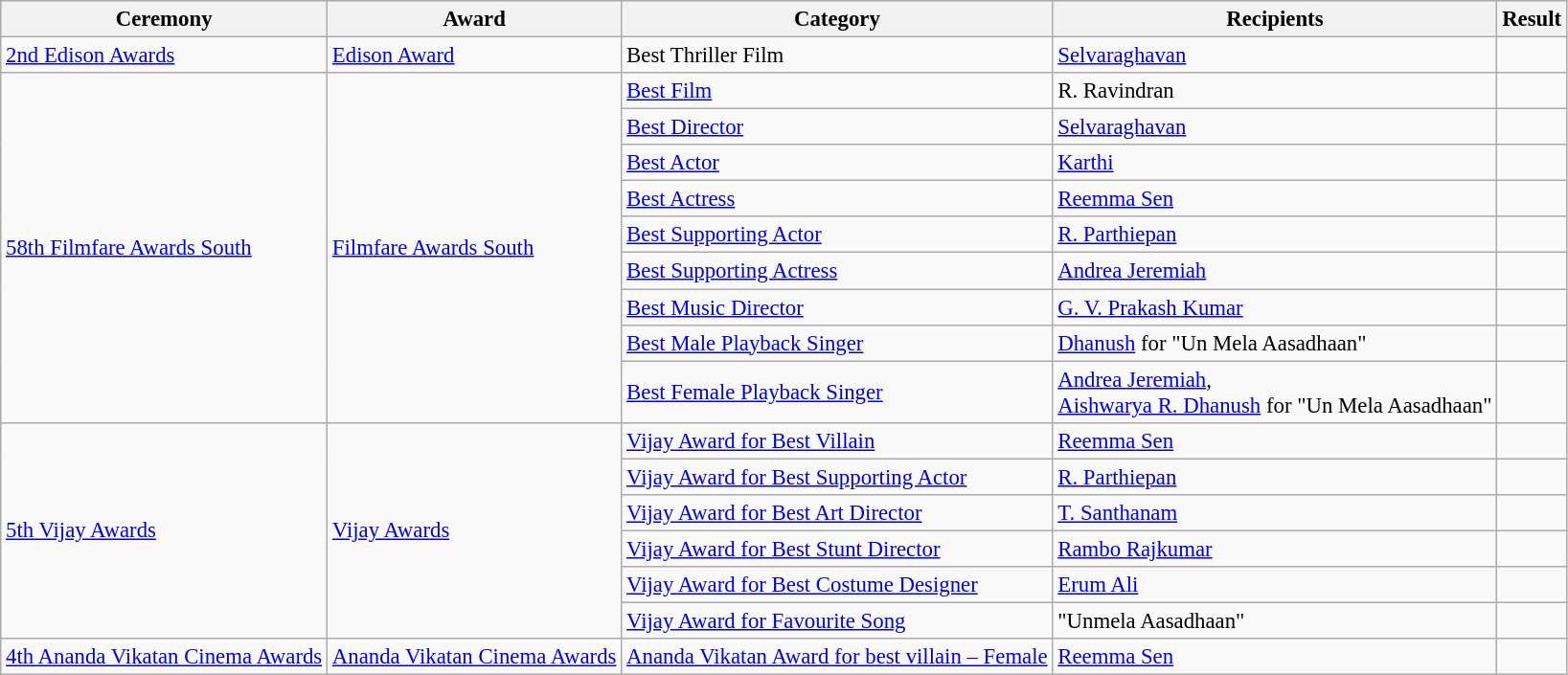<table class="wikitable" style="font-size:95%;">
<tr>
<th>Ceremony</th>
<th>Award</th>
<th>Category</th>
<th>Recipients</th>
<th>Result</th>
</tr>
<tr>
<td><a href='#'>2nd Edison Awards</a></td>
<td><a href='#'>Edison Award</a></td>
<td>Best Thriller Film</td>
<td><a href='#'>Selvaraghavan</a></td>
<td></td>
</tr>
<tr>
<td rowspan="9"><a href='#'>58th Filmfare Awards South</a></td>
<td rowspan="9"><a href='#'>Filmfare Awards South</a></td>
<td><a href='#'>Best Film</a></td>
<td>R. Ravindran</td>
<td></td>
</tr>
<tr>
<td><a href='#'>Best Director</a></td>
<td><a href='#'>Selvaraghavan</a></td>
<td></td>
</tr>
<tr>
<td><a href='#'>Best Actor</a></td>
<td><a href='#'>Karthi</a></td>
<td></td>
</tr>
<tr>
<td><a href='#'>Best Actress</a></td>
<td><a href='#'>Reemma Sen</a></td>
<td></td>
</tr>
<tr>
<td><a href='#'>Best Supporting Actor</a></td>
<td><a href='#'>R. Parthiepan</a></td>
<td></td>
</tr>
<tr>
<td><a href='#'>Best Supporting Actress</a></td>
<td><a href='#'>Andrea Jeremiah</a></td>
<td></td>
</tr>
<tr>
<td><a href='#'>Best Music Director</a></td>
<td><a href='#'>G. V. Prakash Kumar</a></td>
<td></td>
</tr>
<tr>
<td><a href='#'>Best Male Playback Singer</a></td>
<td><a href='#'>Dhanush</a> for "Un Mela Aasadhaan"</td>
<td></td>
</tr>
<tr>
<td><a href='#'>Best Female Playback Singer</a></td>
<td><a href='#'>Andrea Jeremiah</a>, <br><a href='#'>Aishwarya R. Dhanush</a> for "Un Mela Aasadhaan"</td>
<td></td>
</tr>
<tr>
<td rowspan="6"><a href='#'>5th Vijay Awards</a></td>
<td rowspan="6"><a href='#'>Vijay Awards</a></td>
<td><a href='#'>Vijay Award for Best Villain</a></td>
<td><a href='#'>Reemma Sen</a></td>
<td></td>
</tr>
<tr>
<td><a href='#'>Vijay Award for Best Supporting Actor</a></td>
<td><a href='#'>R. Parthiepan</a></td>
<td></td>
</tr>
<tr>
<td><a href='#'>Vijay Award for Best Art Director</a></td>
<td><a href='#'>T. Santhanam</a></td>
<td></td>
</tr>
<tr>
<td><a href='#'>Vijay Award for Best Stunt Director</a></td>
<td><a href='#'>Rambo Rajkumar</a></td>
<td></td>
</tr>
<tr>
<td><a href='#'>Vijay Award for Best Costume Designer</a></td>
<td><a href='#'>Erum Ali</a></td>
<td></td>
</tr>
<tr>
<td><a href='#'>Vijay Award for Favourite Song</a></td>
<td>"Unmela Aasadhaan"</td>
<td></td>
</tr>
<tr>
<td><a href='#'>4th Ananda Vikatan Cinema Awards</a></td>
<td><a href='#'>Ananda Vikatan Cinema Awards</a></td>
<td><a href='#'>Ananda Vikatan Award for best villain – Female</a></td>
<td><a href='#'>Reemma Sen</a></td>
<td></td>
</tr>
</table>
